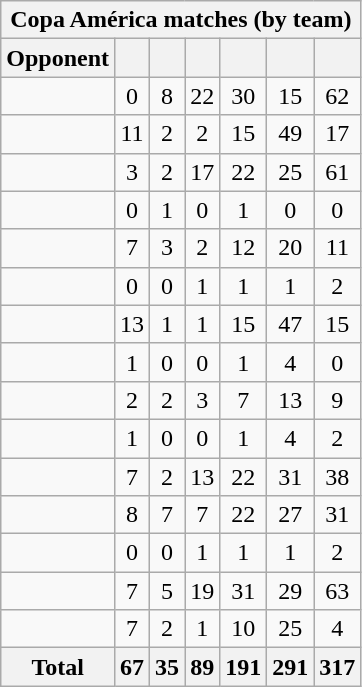<table class="wikitable sortable" style="text-align: center;">
<tr>
<th colspan=7>Copa América matches (by team)</th>
</tr>
<tr>
<th>Opponent</th>
<th></th>
<th></th>
<th></th>
<th></th>
<th></th>
<th></th>
</tr>
<tr>
<td align="left"></td>
<td>0</td>
<td>8</td>
<td>22</td>
<td>30</td>
<td>15</td>
<td>62</td>
</tr>
<tr>
<td align="left"></td>
<td>11</td>
<td>2</td>
<td>2</td>
<td>15</td>
<td>49</td>
<td>17</td>
</tr>
<tr>
<td align="left"></td>
<td>3</td>
<td>2</td>
<td>17</td>
<td>22</td>
<td>25</td>
<td>61</td>
</tr>
<tr>
<td align="left"></td>
<td>0</td>
<td>1</td>
<td>0</td>
<td>1</td>
<td>0</td>
<td>0</td>
</tr>
<tr>
<td align="left"></td>
<td>7</td>
<td>3</td>
<td>2</td>
<td>12</td>
<td>20</td>
<td>11</td>
</tr>
<tr>
<td align="left"></td>
<td>0</td>
<td>0</td>
<td>1</td>
<td>1</td>
<td>1</td>
<td>2</td>
</tr>
<tr>
<td align="left"></td>
<td>13</td>
<td>1</td>
<td>1</td>
<td>15</td>
<td>47</td>
<td>15</td>
</tr>
<tr>
<td align="left"></td>
<td>1</td>
<td>0</td>
<td>0</td>
<td>1</td>
<td>4</td>
<td>0</td>
</tr>
<tr>
<td align="left"></td>
<td>2</td>
<td>2</td>
<td>3</td>
<td>7</td>
<td>13</td>
<td>9</td>
</tr>
<tr>
<td align="left"></td>
<td>1</td>
<td>0</td>
<td>0</td>
<td>1</td>
<td>4</td>
<td>2</td>
</tr>
<tr>
<td align="left"></td>
<td>7</td>
<td>2</td>
<td>13</td>
<td>22</td>
<td>31</td>
<td>38</td>
</tr>
<tr>
<td align="left"></td>
<td>8</td>
<td>7</td>
<td>7</td>
<td>22</td>
<td>27</td>
<td>31</td>
</tr>
<tr>
<td align="left"></td>
<td>0</td>
<td>0</td>
<td>1</td>
<td>1</td>
<td>1</td>
<td>2</td>
</tr>
<tr>
<td align="left"></td>
<td>7</td>
<td>5</td>
<td>19</td>
<td>31</td>
<td>29</td>
<td>63</td>
</tr>
<tr>
<td align="left"></td>
<td>7</td>
<td>2</td>
<td>1</td>
<td>10</td>
<td>25</td>
<td>4</td>
</tr>
<tr>
<th align="left">Total</th>
<th>67</th>
<th>35</th>
<th>89</th>
<th>191</th>
<th>291</th>
<th>317</th>
</tr>
</table>
